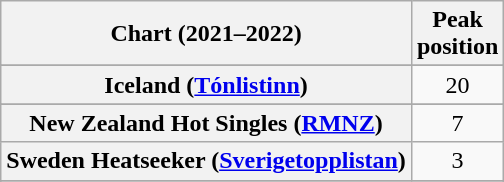<table class="wikitable sortable plainrowheaders" style="text-align:center">
<tr>
<th scope="col">Chart (2021–2022)</th>
<th scope="col">Peak<br>position</th>
</tr>
<tr>
</tr>
<tr>
</tr>
<tr>
</tr>
<tr>
<th scope="row">Iceland (<a href='#'>Tónlistinn</a>)</th>
<td>20</td>
</tr>
<tr>
</tr>
<tr>
</tr>
<tr>
<th scope="row">New Zealand Hot Singles (<a href='#'>RMNZ</a>)</th>
<td>7</td>
</tr>
<tr>
<th scope="row">Sweden Heatseeker (<a href='#'>Sverigetopplistan</a>)</th>
<td>3</td>
</tr>
<tr>
</tr>
<tr>
</tr>
<tr>
</tr>
<tr>
</tr>
<tr>
</tr>
</table>
